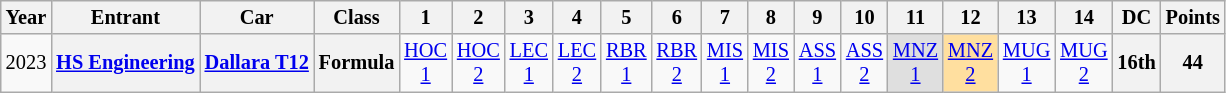<table class="wikitable" style="text-align:center; font-size:85%">
<tr>
<th>Year</th>
<th>Entrant</th>
<th>Car</th>
<th>Class</th>
<th>1</th>
<th>2</th>
<th>3</th>
<th>4</th>
<th>5</th>
<th>6</th>
<th>7</th>
<th>8</th>
<th>9</th>
<th>10</th>
<th>11</th>
<th>12</th>
<th>13</th>
<th>14</th>
<th>DC</th>
<th>Points</th>
</tr>
<tr>
<td>2023</td>
<th nowrap><a href='#'>HS Engineering</a></th>
<th nowrap><a href='#'>Dallara T12</a></th>
<th>Formula</th>
<td><a href='#'>HOC<br>1</a></td>
<td><a href='#'>HOC<br>2</a></td>
<td><a href='#'>LEC<br>1</a></td>
<td><a href='#'>LEC<br>2</a></td>
<td><a href='#'>RBR<br>1</a></td>
<td><a href='#'>RBR<br>2</a></td>
<td><a href='#'>MIS<br>1</a></td>
<td><a href='#'>MIS<br>2</a></td>
<td><a href='#'>ASS<br>1</a></td>
<td><a href='#'>ASS<br>2</a></td>
<td style="background:#DFDFDF;"><a href='#'>MNZ<br>1</a><br></td>
<td style="background:#FFDF9F;"><a href='#'>MNZ<br>2</a><br></td>
<td><a href='#'>MUG<br>1</a></td>
<td><a href='#'>MUG<br>2</a></td>
<th>16th</th>
<th>44</th>
</tr>
</table>
